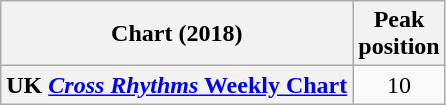<table class="wikitable plainrowheaders" style="text-align:center">
<tr>
<th scope="col">Chart (2018)</th>
<th scope="col">Peak<br> position</th>
</tr>
<tr>
<th scope="row">UK <a href='#'><em> Cross Rhythms</em> Weekly Chart</a></th>
<td>10</td>
</tr>
</table>
